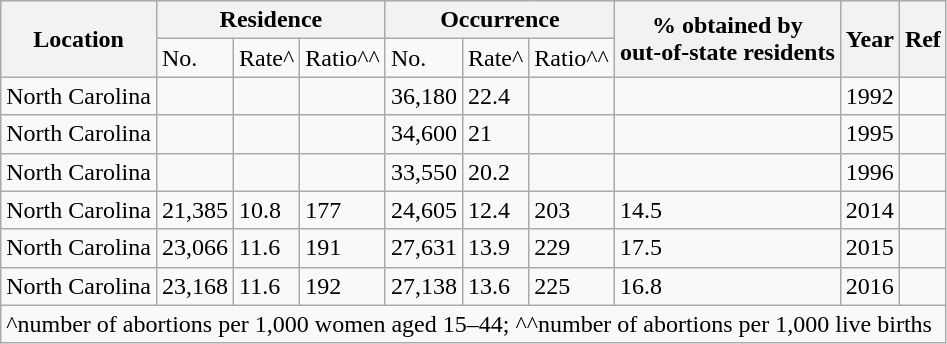<table class="wikitable">
<tr>
<th rowspan="2">Location</th>
<th colspan="3">Residence</th>
<th colspan="3">Occurrence</th>
<th rowspan="2">% obtained by<br>out-of-state residents</th>
<th rowspan="2">Year</th>
<th rowspan="2">Ref</th>
</tr>
<tr>
<td>No.</td>
<td>Rate^</td>
<td>Ratio^^</td>
<td>No.</td>
<td>Rate^</td>
<td>Ratio^^</td>
</tr>
<tr>
<td>North Carolina</td>
<td></td>
<td></td>
<td></td>
<td>36,180</td>
<td>22.4</td>
<td></td>
<td></td>
<td>1992</td>
<td></td>
</tr>
<tr>
<td>North Carolina</td>
<td></td>
<td></td>
<td></td>
<td>34,600</td>
<td>21</td>
<td></td>
<td></td>
<td>1995</td>
<td></td>
</tr>
<tr>
<td>North Carolina</td>
<td></td>
<td></td>
<td></td>
<td>33,550</td>
<td>20.2</td>
<td></td>
<td></td>
<td>1996</td>
<td></td>
</tr>
<tr>
<td>North Carolina</td>
<td>21,385</td>
<td>10.8</td>
<td>177</td>
<td>24,605</td>
<td>12.4</td>
<td>203</td>
<td>14.5</td>
<td>2014</td>
<td></td>
</tr>
<tr>
<td>North Carolina</td>
<td>23,066</td>
<td>11.6</td>
<td>191</td>
<td>27,631</td>
<td>13.9</td>
<td>229</td>
<td>17.5</td>
<td>2015</td>
<td></td>
</tr>
<tr>
<td>North Carolina</td>
<td>23,168</td>
<td>11.6</td>
<td>192</td>
<td>27,138</td>
<td>13.6</td>
<td>225</td>
<td>16.8</td>
<td>2016</td>
<td></td>
</tr>
<tr>
<td colspan="10">^number of abortions per 1,000 women aged 15–44; ^^number of abortions per 1,000 live births</td>
</tr>
</table>
